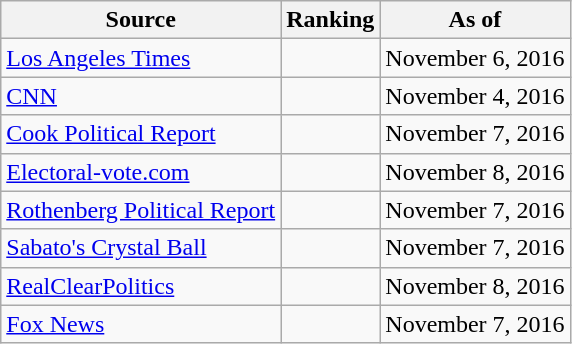<table class="wikitable" style="text-align:center">
<tr>
<th>Source</th>
<th>Ranking</th>
<th>As of</th>
</tr>
<tr>
<td align="left"><a href='#'>Los Angeles Times</a></td>
<td></td>
<td>November 6, 2016</td>
</tr>
<tr>
<td align="left"><a href='#'>CNN</a></td>
<td></td>
<td>November 4, 2016</td>
</tr>
<tr>
<td align="left"><a href='#'>Cook Political Report</a></td>
<td></td>
<td>November 7, 2016</td>
</tr>
<tr>
<td align="left"><a href='#'>Electoral-vote.com</a></td>
<td></td>
<td>November 8, 2016</td>
</tr>
<tr>
<td align=left><a href='#'>Rothenberg Political Report</a></td>
<td></td>
<td>November 7, 2016</td>
</tr>
<tr>
<td align="left"><a href='#'>Sabato's Crystal Ball</a></td>
<td></td>
<td>November 7, 2016</td>
</tr>
<tr>
<td align="left"><a href='#'>RealClearPolitics</a></td>
<td></td>
<td>November 8, 2016</td>
</tr>
<tr>
<td align="left"><a href='#'>Fox News</a></td>
<td></td>
<td>November 7, 2016</td>
</tr>
</table>
